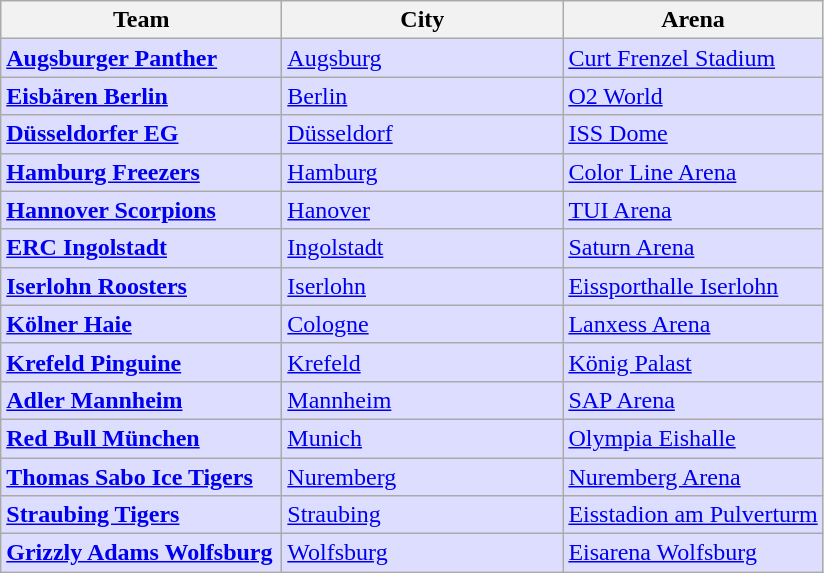<table class="wikitable">
<tr>
<th width="180">Team</th>
<th width="180">City</th>
<th>Arena</th>
</tr>
<tr style="background-color:#DDDDFF">
<td><strong><a href='#'>Augsburger Panther</a></strong></td>
<td><a href='#'>Augsburg</a></td>
<td><a href='#'>Curt Frenzel Stadium</a></td>
</tr>
<tr style="background-color:#DDDDFF">
<td><strong><a href='#'>Eisbären Berlin</a></strong></td>
<td><a href='#'>Berlin</a></td>
<td><a href='#'>O2 World</a></td>
</tr>
<tr style="background-color:#DDDDFF">
<td><strong><a href='#'>Düsseldorfer EG</a></strong></td>
<td><a href='#'>Düsseldorf</a></td>
<td><a href='#'>ISS Dome</a></td>
</tr>
<tr style="background-color:#DDDDFF">
<td><strong><a href='#'>Hamburg Freezers</a></strong></td>
<td><a href='#'>Hamburg</a></td>
<td><a href='#'>Color Line Arena</a></td>
</tr>
<tr style="background-color:#DDDDFF">
<td><strong><a href='#'>Hannover Scorpions</a></strong></td>
<td><a href='#'>Hanover</a></td>
<td><a href='#'>TUI Arena</a></td>
</tr>
<tr style="background-color:#DDDDFF">
<td><strong><a href='#'>ERC Ingolstadt</a></strong></td>
<td><a href='#'>Ingolstadt</a></td>
<td><a href='#'>Saturn Arena</a></td>
</tr>
<tr style="background-color:#DDDDFF">
<td><strong><a href='#'>Iserlohn Roosters</a></strong></td>
<td><a href='#'>Iserlohn</a></td>
<td><a href='#'>Eissporthalle Iserlohn</a></td>
</tr>
<tr style="background-color:#DDDDFF">
<td><strong><a href='#'>Kölner Haie</a></strong></td>
<td><a href='#'>Cologne</a></td>
<td><a href='#'>Lanxess Arena</a></td>
</tr>
<tr style="background-color:#DDDDFF">
<td><strong><a href='#'>Krefeld Pinguine</a></strong></td>
<td><a href='#'>Krefeld</a></td>
<td><a href='#'>König Palast</a></td>
</tr>
<tr style="background-color:#DDDDFF">
<td><strong><a href='#'>Adler Mannheim</a></strong></td>
<td><a href='#'>Mannheim</a></td>
<td><a href='#'>SAP Arena</a></td>
</tr>
<tr style="background-color:#DDDDFF">
<td><strong><a href='#'>Red Bull München</a></strong></td>
<td><a href='#'>Munich</a></td>
<td><a href='#'>Olympia Eishalle</a></td>
</tr>
<tr style="background-color:#DDDDFF">
<td><strong><a href='#'>Thomas Sabo Ice Tigers</a></strong></td>
<td><a href='#'>Nuremberg</a></td>
<td><a href='#'>Nuremberg Arena</a></td>
</tr>
<tr style="background-color:#DDDDFF">
<td><strong><a href='#'>Straubing Tigers</a></strong></td>
<td><a href='#'>Straubing</a></td>
<td><a href='#'>Eisstadion am Pulverturm</a></td>
</tr>
<tr style="background-color:#DDDDFF">
<td><strong><a href='#'>Grizzly Adams Wolfsburg</a></strong></td>
<td><a href='#'>Wolfsburg</a></td>
<td><a href='#'>Eisarena Wolfsburg</a></td>
</tr>
</table>
